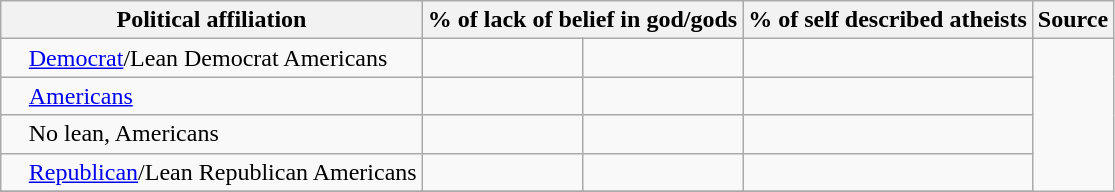<table class="wikitable sortable" font-size:80%;">
<tr>
<th>Political affiliation</th>
<th colspan="2">% of lack of belief in god/gods</th>
<th colspan="2">% of self described atheists</th>
<th>Source</th>
</tr>
<tr>
<td style="text-align:left; text-indent:15px;"><a href='#'>Democrat</a>/Lean Democrat Americans</td>
<td align=right></td>
<td align=right></td>
<td></td>
</tr>
<tr>
<td style="text-align:left; text-indent:15px;"><a href='#'>Americans</a></td>
<td align=right></td>
<td align=right></td>
<td></td>
</tr>
<tr>
<td style="text-align:left; text-indent:15px;">No lean, Americans</td>
<td align=right></td>
<td align=right></td>
<td></td>
</tr>
<tr>
<td style="text-align:left; text-indent:15px;"><a href='#'>Republican</a>/Lean Republican Americans</td>
<td align=right></td>
<td align=right></td>
<td></td>
</tr>
<tr>
</tr>
</table>
